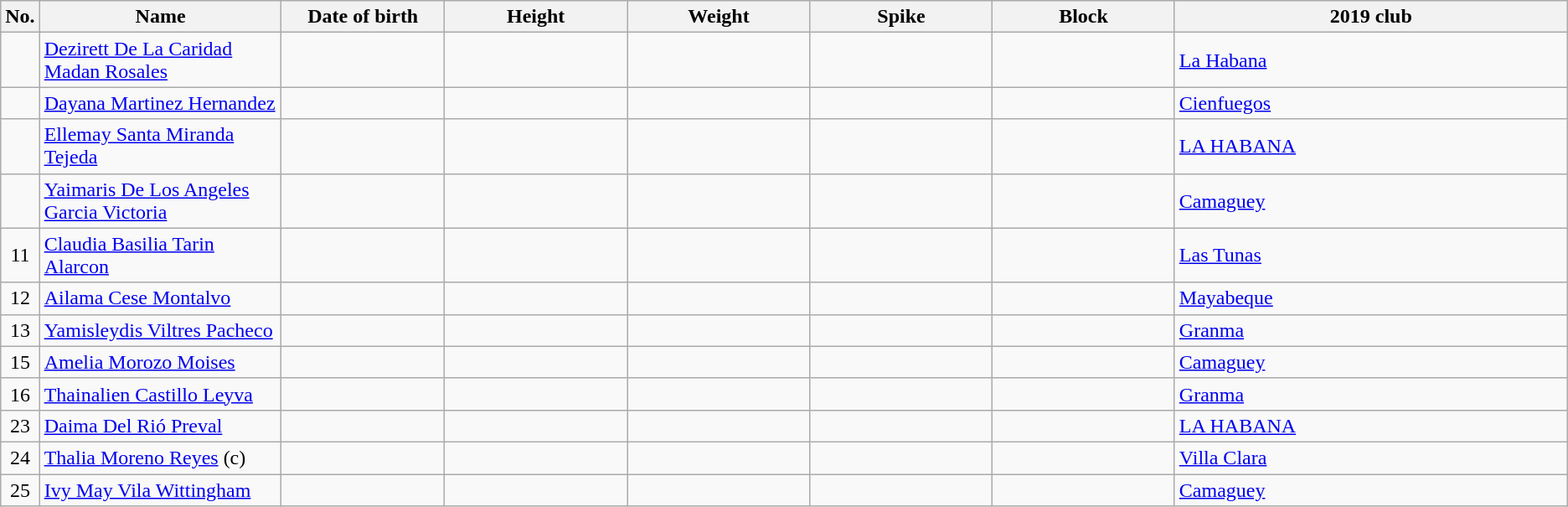<table class="wikitable sortable" style="font-size:100%; text-align:center;">
<tr>
<th>No.</th>
<th style="width:12em">Name</th>
<th style="width:8em">Date of birth</th>
<th style="width:9em">Height</th>
<th style="width:9em">Weight</th>
<th style="width:9em">Spike</th>
<th style="width:9em">Block</th>
<th style="width:20em">2019 club</th>
</tr>
<tr>
<td></td>
<td align=left><a href='#'>Dezirett De La Caridad Madan Rosales</a></td>
<td align=right></td>
<td></td>
<td></td>
<td></td>
<td></td>
<td align=left> <a href='#'>La Habana</a></td>
</tr>
<tr>
<td></td>
<td align=left><a href='#'>Dayana Martinez Hernandez</a></td>
<td align=right></td>
<td></td>
<td></td>
<td></td>
<td></td>
<td align=left> <a href='#'>Cienfuegos</a></td>
</tr>
<tr>
<td></td>
<td align=left><a href='#'>Ellemay Santa Miranda Tejeda</a></td>
<td align=right></td>
<td></td>
<td></td>
<td></td>
<td></td>
<td align=left> <a href='#'>LA HABANA</a></td>
</tr>
<tr>
<td></td>
<td align=left><a href='#'>Yaimaris De Los Angeles Garcia Victoria</a></td>
<td align=right></td>
<td></td>
<td></td>
<td></td>
<td></td>
<td align=left> <a href='#'>Camaguey</a></td>
</tr>
<tr>
<td>11</td>
<td align=left><a href='#'>Claudia Basilia Tarin Alarcon</a></td>
<td align=right></td>
<td></td>
<td></td>
<td></td>
<td></td>
<td align=left> <a href='#'>Las Tunas</a></td>
</tr>
<tr>
<td>12</td>
<td align=left><a href='#'>Ailama Cese Montalvo</a></td>
<td align=right></td>
<td></td>
<td></td>
<td></td>
<td></td>
<td align=left> <a href='#'>Mayabeque</a></td>
</tr>
<tr>
<td>13</td>
<td align=left><a href='#'>Yamisleydis Viltres Pacheco</a></td>
<td align=right></td>
<td></td>
<td></td>
<td></td>
<td></td>
<td align=left> <a href='#'>Granma</a></td>
</tr>
<tr>
<td>15</td>
<td align=left><a href='#'>Amelia Morozo Moises</a></td>
<td align=right></td>
<td></td>
<td></td>
<td></td>
<td></td>
<td align=left> <a href='#'>Camaguey</a></td>
</tr>
<tr>
<td>16</td>
<td align=left><a href='#'>Thainalien Castillo Leyva</a></td>
<td align=right></td>
<td></td>
<td></td>
<td></td>
<td></td>
<td align=left> <a href='#'>Granma</a></td>
</tr>
<tr>
<td>23</td>
<td align=left><a href='#'>Daima Del Rió Preval</a></td>
<td align=right></td>
<td></td>
<td></td>
<td></td>
<td></td>
<td align=left> <a href='#'>LA HABANA</a></td>
</tr>
<tr>
<td>24</td>
<td align=left><a href='#'>Thalia Moreno Reyes</a> (c)</td>
<td align=right></td>
<td></td>
<td></td>
<td></td>
<td></td>
<td align=left> <a href='#'>Villa Clara</a></td>
</tr>
<tr>
<td>25</td>
<td align=left><a href='#'>Ivy May Vila Wittingham</a></td>
<td align=right></td>
<td></td>
<td></td>
<td></td>
<td></td>
<td align=left> <a href='#'>Camaguey</a></td>
</tr>
</table>
